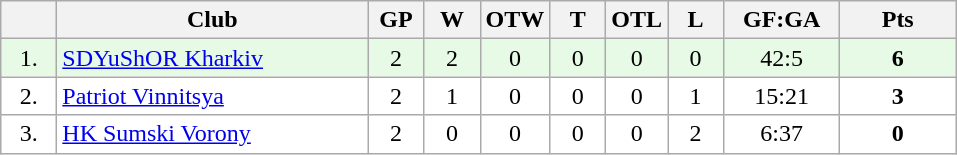<table class="wikitable">
<tr>
<th width="30"></th>
<th width="200">Club</th>
<th width="30">GP</th>
<th width="30">W</th>
<th width="30">OTW</th>
<th width="30">T</th>
<th width="30">OTL</th>
<th width="30">L</th>
<th width="70">GF:GA</th>
<th width="70">Pts</th>
</tr>
<tr bgcolor="#e6fae6" align="center">
<td>1.</td>
<td align="left"><a href='#'>SDYuShOR Kharkiv</a></td>
<td>2</td>
<td>2</td>
<td>0</td>
<td>0</td>
<td>0</td>
<td>0</td>
<td>42:5</td>
<td><strong>6</strong></td>
</tr>
<tr bgcolor="#FFFFFF" align="center">
<td>2.</td>
<td align="left"><a href='#'>Patriot Vinnitsya</a></td>
<td>2</td>
<td>1</td>
<td>0</td>
<td>0</td>
<td>0</td>
<td>1</td>
<td>15:21</td>
<td><strong>3</strong></td>
</tr>
<tr bgcolor="#FFFFFF" align="center">
<td>3.</td>
<td align="left"><a href='#'>HK Sumski Vorony</a></td>
<td>2</td>
<td>0</td>
<td>0</td>
<td>0</td>
<td>0</td>
<td>2</td>
<td>6:37</td>
<td><strong>0</strong></td>
</tr>
</table>
